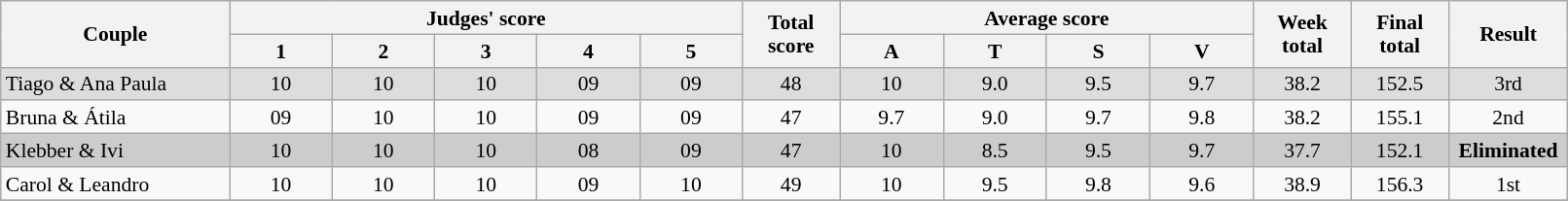<table class="wikitable" style="font-size:90%; line-height:16px; text-align:center" width="85%">
<tr>
<th rowspan=2 width=150>Couple</th>
<th colspan=5 width=185>Judges' score</th>
<th rowspan=2 width=060>Total score</th>
<th colspan=4 width=148>Average score</th>
<th rowspan=2 width=060>Week total</th>
<th rowspan=2 width=060>Final total</th>
<th rowspan=2 width=075>Result</th>
</tr>
<tr>
<th>1</th>
<th>2</th>
<th>3</th>
<th>4</th>
<th>5</th>
<th>A</th>
<th>T</th>
<th>S</th>
<th>V</th>
</tr>
<tr bgcolor="DDDDDD">
<td align="left">Tiago & Ana Paula</td>
<td>10</td>
<td>10</td>
<td>10</td>
<td>09</td>
<td>09</td>
<td>48</td>
<td>10</td>
<td>9.0</td>
<td>9.5</td>
<td>9.7</td>
<td>38.2</td>
<td>152.5</td>
<td>3rd</td>
</tr>
<tr>
<td align="left">Bruna & Átila</td>
<td>09</td>
<td>10</td>
<td>10</td>
<td>09</td>
<td>09</td>
<td>47</td>
<td>9.7</td>
<td>9.0</td>
<td>9.7</td>
<td>9.8</td>
<td>38.2</td>
<td>155.1</td>
<td>2nd</td>
</tr>
<tr bgcolor="CCCCCC">
<td align="left">Klebber & Ivi</td>
<td>10</td>
<td>10</td>
<td>10</td>
<td>08</td>
<td>09</td>
<td>47</td>
<td>10</td>
<td>8.5</td>
<td>9.5</td>
<td>9.7</td>
<td>37.7</td>
<td>152.1</td>
<td><strong>Eliminated</strong></td>
</tr>
<tr>
<td align="left">Carol & Leandro</td>
<td>10</td>
<td>10</td>
<td>10</td>
<td>09</td>
<td>10</td>
<td>49</td>
<td>10</td>
<td>9.5</td>
<td>9.8</td>
<td>9.6</td>
<td>38.9</td>
<td>156.3</td>
<td>1st</td>
</tr>
<tr>
</tr>
</table>
